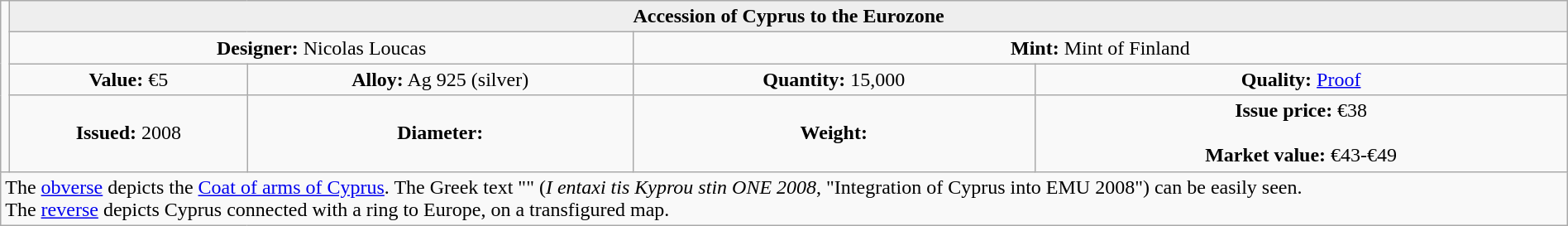<table class="wikitable" width="100%">
<tr>
<td rowspan=4 width="330px" nowrap align=center><br>
</td>
<th colspan="4" align=center style="background:#eeeeee;">Accession of Cyprus to the Eurozone</th>
</tr>
<tr>
<td colspan="2" width="40%" align=center><strong>Designer:</strong> Nicolas Loucas</td>
<td colspan="2" width="60%" align=center><strong>Mint:</strong> Mint of Finland</td>
</tr>
<tr>
<td align=center><strong>Value:</strong> €5</td>
<td align=center><strong>Alloy:</strong> Ag 925 (silver)</td>
<td align=center><strong>Quantity:</strong> 15,000</td>
<td align=center><strong>Quality:</strong> <a href='#'>Proof</a></td>
</tr>
<tr>
<td align=center><strong>Issued:</strong> 2008</td>
<td align=center><strong>Diameter:</strong> </td>
<td align=center><strong>Weight:</strong> </td>
<td align=center><strong>Issue price:</strong> €38<br><br><strong>Market value:</strong> €43-€49</td>
</tr>
<tr>
<td colspan="5" align=left>The <a href='#'>obverse</a> depicts the <a href='#'>Coat of arms of Cyprus</a>. The Greek text "" (<em>I entaxi tis Kyprou stin ONE 2008</em>, "Integration of Cyprus into EMU 2008") can be easily seen.<br>The <a href='#'>reverse</a> depicts Cyprus connected with a ring to Europe, on a transfigured map.</td>
</tr>
</table>
